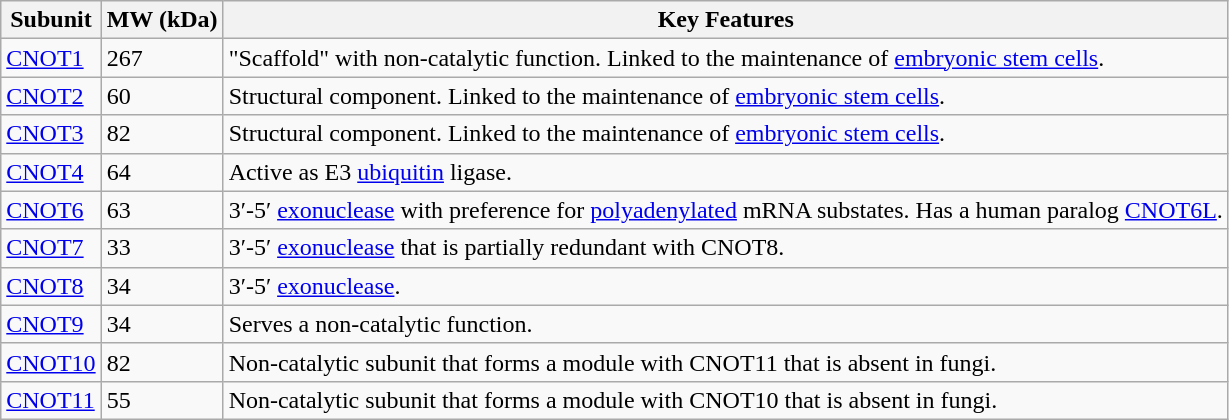<table class="wikitable">
<tr>
<th>Subunit</th>
<th>MW (kDa)</th>
<th>Key Features</th>
</tr>
<tr>
<td><a href='#'>CNOT1</a></td>
<td>267</td>
<td>"Scaffold" with non-catalytic function. Linked to the maintenance of <a href='#'>embryonic stem cells</a>.</td>
</tr>
<tr>
<td><a href='#'>CNOT2</a></td>
<td>60</td>
<td>Structural component. Linked to the maintenance of <a href='#'>embryonic stem cells</a>.</td>
</tr>
<tr>
<td><a href='#'>CNOT3</a></td>
<td>82</td>
<td>Structural component. Linked to the maintenance of <a href='#'>embryonic stem cells</a>.</td>
</tr>
<tr>
<td><a href='#'>CNOT4</a></td>
<td>64</td>
<td>Active as E3 <a href='#'>ubiquitin</a> ligase.</td>
</tr>
<tr>
<td><a href='#'>CNOT6</a></td>
<td>63</td>
<td>3′-5′ <a href='#'>exonuclease</a> with preference for <a href='#'>polyadenylated</a> mRNA substates. Has a human paralog <a href='#'>CNOT6L</a>.</td>
</tr>
<tr>
<td><a href='#'>CNOT7</a></td>
<td>33</td>
<td>3′-5′ <a href='#'>exonuclease</a> that is partially redundant with CNOT8.</td>
</tr>
<tr>
<td><a href='#'>CNOT8</a></td>
<td>34</td>
<td>3′-5′ <a href='#'>exonuclease</a>.</td>
</tr>
<tr>
<td><a href='#'>CNOT9</a></td>
<td>34</td>
<td>Serves a non-catalytic function.</td>
</tr>
<tr>
<td><a href='#'>CNOT10</a></td>
<td>82</td>
<td>Non-catalytic subunit that forms a module with CNOT11 that is absent in fungi.</td>
</tr>
<tr>
<td><a href='#'>CNOT11</a></td>
<td>55</td>
<td>Non-catalytic subunit that forms a module with CNOT10 that is absent in fungi.</td>
</tr>
</table>
